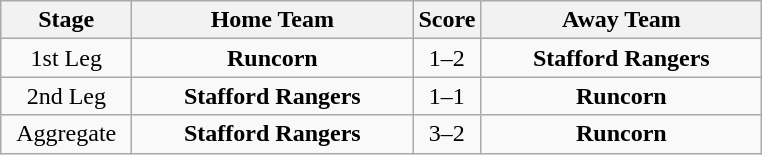<table class="wikitable" style="text-align:center">
<tr>
<th width=80>Stage</th>
<th width=180>Home Team</th>
<th width=20>Score</th>
<th width=180>Away Team</th>
</tr>
<tr>
<td>1st Leg</td>
<td><strong>Runcorn</strong></td>
<td>1–2</td>
<td><strong>Stafford Rangers</strong></td>
</tr>
<tr>
<td>2nd Leg</td>
<td><strong>Stafford Rangers</strong></td>
<td>1–1</td>
<td><strong>Runcorn</strong></td>
</tr>
<tr>
<td>Aggregate</td>
<td><strong>Stafford Rangers</strong></td>
<td>3–2</td>
<td><strong>Runcorn</strong></td>
</tr>
</table>
